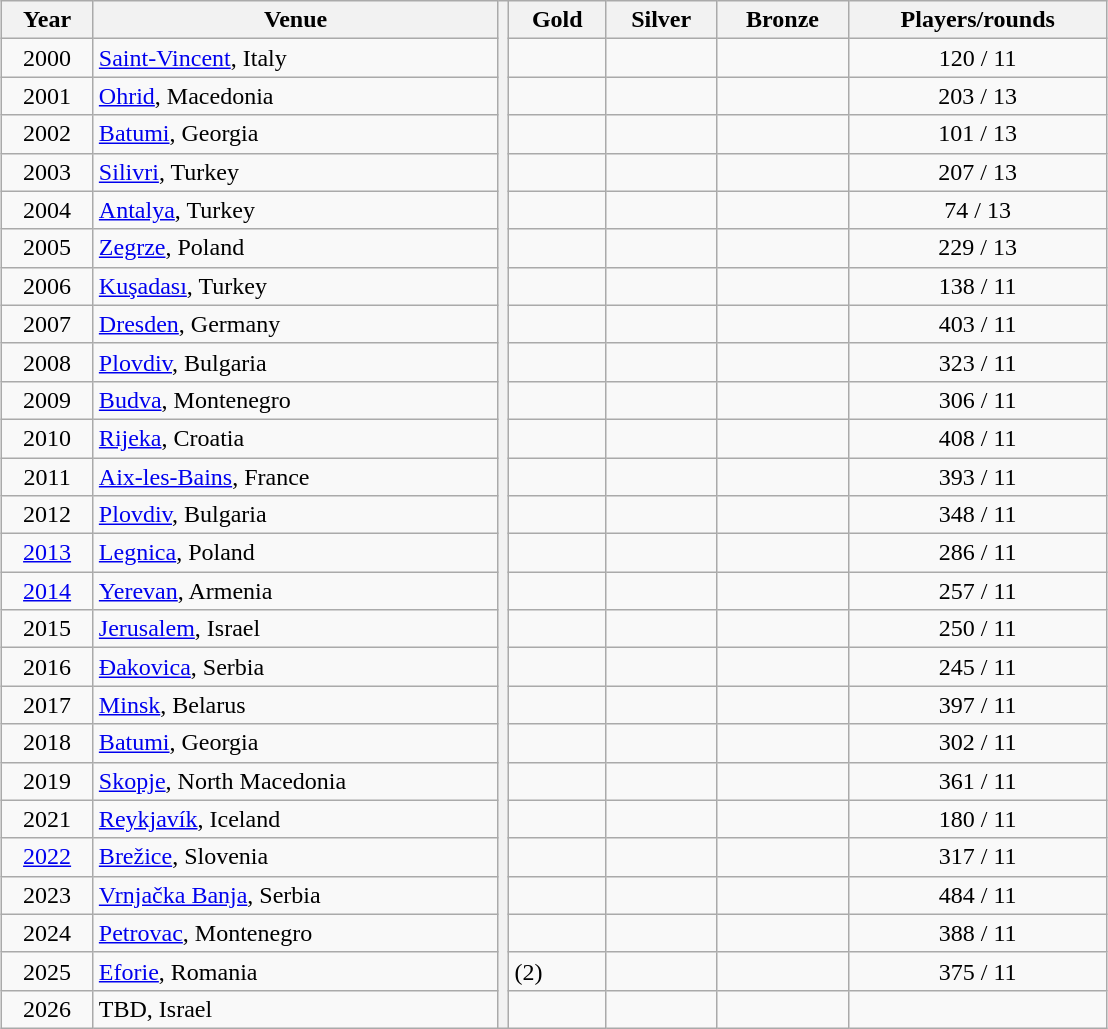<table class="wikitable" style="margin: 1em auto 1em auto">
<tr>
<th>Year</th>
<th>Venue</th>
<th rowspan="103" width="1%"></th>
<th>Gold</th>
<th>Silver</th>
<th>Bronze</th>
<th>Players/rounds</th>
</tr>
<tr>
<td align=center>2000</td>
<td> <a href='#'>Saint-Vincent</a>, Italy</td>
<td></td>
<td></td>
<td></td>
<td align=center>120 / 11</td>
</tr>
<tr>
<td align=center>2001</td>
<td> <a href='#'>Ohrid</a>, Macedonia</td>
<td></td>
<td></td>
<td></td>
<td align=center>203 / 13</td>
</tr>
<tr>
<td align=center>2002</td>
<td> <a href='#'>Batumi</a>, Georgia</td>
<td></td>
<td></td>
<td></td>
<td align=center>101 / 13</td>
</tr>
<tr>
<td align=center>2003</td>
<td> <a href='#'>Silivri</a>, Turkey</td>
<td></td>
<td></td>
<td></td>
<td align=center>207 / 13</td>
</tr>
<tr>
<td align=center>2004</td>
<td> <a href='#'>Antalya</a>, Turkey</td>
<td></td>
<td></td>
<td></td>
<td align=center>74 / 13</td>
</tr>
<tr>
<td align=center>2005</td>
<td> <a href='#'>Zegrze</a>, Poland</td>
<td></td>
<td></td>
<td></td>
<td align=center>229 / 13</td>
</tr>
<tr>
<td align=center>2006</td>
<td> <a href='#'>Kuşadası</a>, Turkey</td>
<td></td>
<td></td>
<td></td>
<td align=center>138 / 11</td>
</tr>
<tr>
<td align=center>2007</td>
<td> <a href='#'>Dresden</a>, Germany</td>
<td></td>
<td></td>
<td></td>
<td align=center>403 / 11</td>
</tr>
<tr>
<td align=center>2008</td>
<td> <a href='#'>Plovdiv</a>, Bulgaria</td>
<td></td>
<td></td>
<td></td>
<td align=center>323 / 11</td>
</tr>
<tr>
<td align=center>2009</td>
<td> <a href='#'>Budva</a>, Montenegro</td>
<td></td>
<td></td>
<td></td>
<td align=center>306 / 11</td>
</tr>
<tr>
<td align=center>2010</td>
<td> <a href='#'>Rijeka</a>, Croatia</td>
<td></td>
<td></td>
<td></td>
<td align=center>408 / 11</td>
</tr>
<tr>
<td align=center>2011</td>
<td> <a href='#'>Aix-les-Bains</a>, France</td>
<td></td>
<td></td>
<td></td>
<td align=center>393 / 11</td>
</tr>
<tr>
<td align=center>2012</td>
<td> <a href='#'>Plovdiv</a>, Bulgaria</td>
<td></td>
<td></td>
<td></td>
<td align=center>348 / 11</td>
</tr>
<tr>
<td align=center><a href='#'>2013</a></td>
<td> <a href='#'>Legnica</a>, Poland</td>
<td></td>
<td></td>
<td></td>
<td align=center>286 / 11</td>
</tr>
<tr>
<td align=center><a href='#'>2014</a></td>
<td> <a href='#'>Yerevan</a>, Armenia</td>
<td></td>
<td></td>
<td></td>
<td align=center>257 / 11</td>
</tr>
<tr>
<td align=center>2015</td>
<td> <a href='#'>Jerusalem</a>, Israel</td>
<td></td>
<td></td>
<td></td>
<td align=center>250 / 11</td>
</tr>
<tr>
<td align=center>2016</td>
<td> <a href='#'>Đakovica</a>, Serbia</td>
<td></td>
<td></td>
<td></td>
<td align=center>245 / 11</td>
</tr>
<tr>
<td align=center>2017</td>
<td> <a href='#'>Minsk</a>, Belarus</td>
<td></td>
<td></td>
<td></td>
<td align=center>397 / 11</td>
</tr>
<tr>
<td align=center>2018</td>
<td> <a href='#'>Batumi</a>, Georgia</td>
<td></td>
<td></td>
<td></td>
<td align=center>302 / 11</td>
</tr>
<tr>
<td align=center>2019</td>
<td> <a href='#'>Skopje</a>, North Macedonia</td>
<td></td>
<td></td>
<td></td>
<td align=center>361 / 11</td>
</tr>
<tr>
<td align=center>2021</td>
<td> <a href='#'>Reykjavík</a>, Iceland</td>
<td></td>
<td></td>
<td></td>
<td align=center>180 / 11</td>
</tr>
<tr>
<td align=center><a href='#'>2022</a></td>
<td> <a href='#'>Brežice</a>, Slovenia</td>
<td></td>
<td></td>
<td></td>
<td align=center>317 / 11</td>
</tr>
<tr>
<td align=center>2023</td>
<td> <a href='#'>Vrnjačka Banja</a>, Serbia</td>
<td></td>
<td></td>
<td></td>
<td align=center>484 / 11</td>
</tr>
<tr>
<td align=center>2024</td>
<td> <a href='#'>Petrovac</a>, Montenegro</td>
<td></td>
<td></td>
<td></td>
<td align=center>388 / 11</td>
</tr>
<tr>
<td align=center>2025</td>
<td> <a href='#'>Eforie</a>, Romania</td>
<td> (2)</td>
<td></td>
<td></td>
<td align=center>375 / 11</td>
</tr>
<tr>
<td align=center>2026</td>
<td> TBD, Israel</td>
<td></td>
<td></td>
<td></td>
<td></td>
</tr>
</table>
